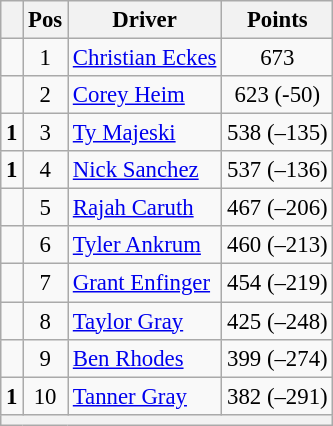<table class="wikitable" style="font-size: 95%;">
<tr>
<th></th>
<th>Pos</th>
<th>Driver</th>
<th>Points</th>
</tr>
<tr>
<td align="left"></td>
<td style="text-align:center;">1</td>
<td><a href='#'>Christian Eckes</a></td>
<td style="text-align:center;">673</td>
</tr>
<tr>
<td align="left"></td>
<td style="text-align:center;">2</td>
<td><a href='#'>Corey Heim</a></td>
<td style="text-align:center;">623 (-50)</td>
</tr>
<tr>
<td align="left"> <strong>1</strong></td>
<td style="text-align:center;">3</td>
<td><a href='#'>Ty Majeski</a></td>
<td style="text-align:center;">538 (–135)</td>
</tr>
<tr>
<td align="left"> <strong>1</strong></td>
<td style="text-align:center;">4</td>
<td><a href='#'>Nick Sanchez</a></td>
<td style="text-align:center;">537 (–136)</td>
</tr>
<tr>
<td align="left"></td>
<td style="text-align:center;">5</td>
<td><a href='#'>Rajah Caruth</a></td>
<td style="text-align:center;">467 (–206)</td>
</tr>
<tr>
<td align="left"></td>
<td style="text-align:center;">6</td>
<td><a href='#'>Tyler Ankrum</a></td>
<td style="text-align:center;">460 (–213)</td>
</tr>
<tr>
<td align="left"></td>
<td style="text-align:center;">7</td>
<td><a href='#'>Grant Enfinger</a></td>
<td style="text-align:center;">454 (–219)</td>
</tr>
<tr>
<td align="left"></td>
<td style="text-align:center;">8</td>
<td><a href='#'>Taylor Gray</a></td>
<td style="text-align:center;">425 (–248)</td>
</tr>
<tr>
<td align="left"></td>
<td style="text-align:center;">9</td>
<td><a href='#'>Ben Rhodes</a></td>
<td style="text-align:center;">399 (–274)</td>
</tr>
<tr>
<td align="left"> <strong>1</strong></td>
<td style="text-align:center;">10</td>
<td><a href='#'>Tanner Gray</a></td>
<td style="text-align:center;">382 (–291)</td>
</tr>
<tr class="sortbottom">
<th colspan="9"></th>
</tr>
</table>
